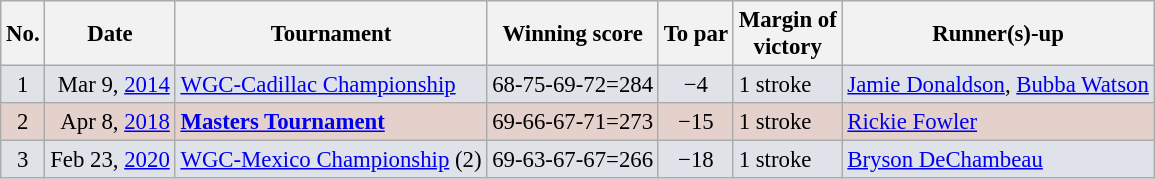<table class="wikitable" style="font-size:95%;">
<tr>
<th>No.</th>
<th>Date</th>
<th>Tournament</th>
<th>Winning score</th>
<th>To par</th>
<th>Margin of<br>victory</th>
<th>Runner(s)-up</th>
</tr>
<tr style="background:#dfe2e9;">
<td align=center>1</td>
<td align=right>Mar 9, <a href='#'>2014</a></td>
<td><a href='#'>WGC-Cadillac Championship</a></td>
<td>68-75-69-72=284</td>
<td align=center>−4</td>
<td>1 stroke</td>
<td> <a href='#'>Jamie Donaldson</a>,  <a href='#'>Bubba Watson</a></td>
</tr>
<tr style="background:#e5d1cb;">
<td align=center>2</td>
<td align=right>Apr 8, <a href='#'>2018</a></td>
<td><strong><a href='#'>Masters Tournament</a></strong></td>
<td>69-66-67-71=273</td>
<td align=center>−15</td>
<td>1 stroke</td>
<td> <a href='#'>Rickie Fowler</a></td>
</tr>
<tr style="background:#dfe2e9;">
<td align=center>3</td>
<td align=right>Feb 23, <a href='#'>2020</a></td>
<td><a href='#'>WGC-Mexico Championship</a> (2)</td>
<td>69-63-67-67=266</td>
<td align=center>−18</td>
<td>1 stroke</td>
<td> <a href='#'>Bryson DeChambeau</a></td>
</tr>
</table>
